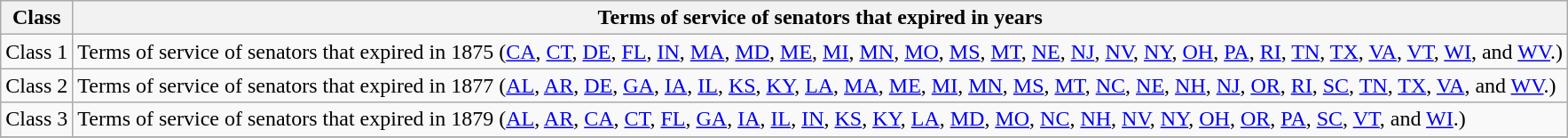<table class="wikitable sortable">
<tr valign=bottom>
<th>Class</th>
<th>Terms of service of senators that expired in years</th>
</tr>
<tr>
<td>Class 1</td>
<td>Terms of service of senators that expired in 1875 (<a href='#'>CA</a>, <a href='#'>CT</a>, <a href='#'>DE</a>, <a href='#'>FL</a>, <a href='#'>IN</a>, <a href='#'>MA</a>, <a href='#'>MD</a>, <a href='#'>ME</a>,  <a href='#'>MI</a>, <a href='#'>MN</a>, <a href='#'>MO</a>, <a href='#'>MS</a>, <a href='#'>MT</a>, <a href='#'>NE</a>, <a href='#'>NJ</a>, <a href='#'>NV</a>, <a href='#'>NY</a>, <a href='#'>OH</a>, <a href='#'>PA</a>, <a href='#'>RI</a>, <a href='#'>TN</a>, <a href='#'>TX</a>, <a href='#'>VA</a>, <a href='#'>VT</a>, <a href='#'>WI</a>, and <a href='#'>WV</a>.)</td>
</tr>
<tr>
<td>Class 2</td>
<td>Terms of service of senators that expired in 1877 (<a href='#'>AL</a>, <a href='#'>AR</a>, <a href='#'>DE</a>, <a href='#'>GA</a>, <a href='#'>IA</a>, <a href='#'>IL</a>, <a href='#'>KS</a>, <a href='#'>KY</a>, <a href='#'>LA</a>, <a href='#'>MA</a>, <a href='#'>ME</a>, <a href='#'>MI</a>, <a href='#'>MN</a>, <a href='#'>MS</a>, <a href='#'>MT</a>, <a href='#'>NC</a>, <a href='#'>NE</a>, <a href='#'>NH</a>, <a href='#'>NJ</a>, <a href='#'>OR</a>, <a href='#'>RI</a>, <a href='#'>SC</a>, <a href='#'>TN</a>, <a href='#'>TX</a>, <a href='#'>VA</a>, and <a href='#'>WV</a>.)</td>
</tr>
<tr>
<td>Class 3</td>
<td>Terms of service of senators that expired in 1879 (<a href='#'>AL</a>, <a href='#'>AR</a>, <a href='#'>CA</a>, <a href='#'>CT</a>, <a href='#'>FL</a>, <a href='#'>GA</a>, <a href='#'>IA</a>, <a href='#'>IL</a>, <a href='#'>IN</a>, <a href='#'>KS</a>, <a href='#'>KY</a>, <a href='#'>LA</a>, <a href='#'>MD</a>, <a href='#'>MO</a>, <a href='#'>NC</a>, <a href='#'>NH</a>, <a href='#'>NV</a>, <a href='#'>NY</a>, <a href='#'>OH</a>, <a href='#'>OR</a>, <a href='#'>PA</a>, <a href='#'>SC</a>, <a href='#'>VT</a>, and <a href='#'>WI</a>.)</td>
</tr>
<tr>
</tr>
</table>
